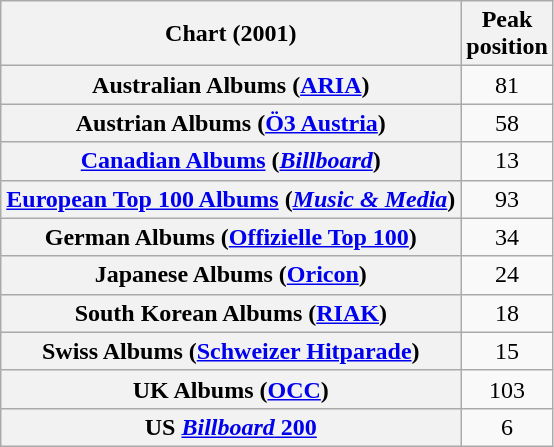<table class="wikitable sortable plainrowheaders" style="text-align:center">
<tr>
<th scope="col">Chart (2001)</th>
<th scope="col">Peak<br>position</th>
</tr>
<tr>
<th scope="row">Australian Albums (<a href='#'>ARIA</a>)</th>
<td>81</td>
</tr>
<tr>
<th scope="row">Austrian Albums (<a href='#'>Ö3 Austria</a>)</th>
<td>58</td>
</tr>
<tr>
<th scope="row"><a href='#'>Canadian Albums</a> (<em><a href='#'>Billboard</a></em>)</th>
<td>13</td>
</tr>
<tr>
<th scope="row"><a href='#'>European Top 100 Albums</a> (<em><a href='#'>Music & Media</a></em>)</th>
<td>93</td>
</tr>
<tr>
<th scope="row">German Albums (<a href='#'>Offizielle Top 100</a>)</th>
<td>34</td>
</tr>
<tr>
<th scope="row">Japanese Albums (<a href='#'>Oricon</a>)</th>
<td>24</td>
</tr>
<tr>
<th scope="row">South Korean Albums (<a href='#'>RIAK</a>)</th>
<td>18</td>
</tr>
<tr>
<th scope="row">Swiss Albums (<a href='#'>Schweizer Hitparade</a>)</th>
<td>15</td>
</tr>
<tr>
<th scope="row">UK Albums (<a href='#'>OCC</a>)</th>
<td>103</td>
</tr>
<tr>
<th scope="row">US <a href='#'><em>Billboard</em> 200</a></th>
<td>6</td>
</tr>
</table>
